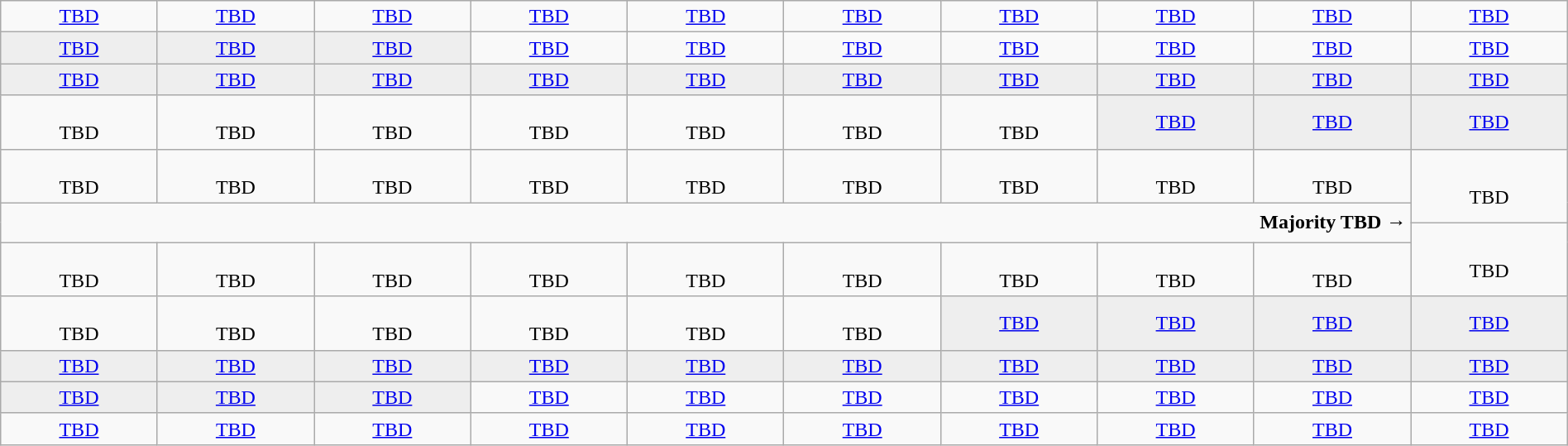<table class="wikitable" style="text-align:center; width:100%">
<tr>
<td><a href='#'>TBD<br></a></td>
<td><a href='#'>TBD<br></a></td>
<td><a href='#'>TBD<br></a></td>
<td><a href='#'>TBD<br></a></td>
<td><a href='#'>TBD<br></a></td>
<td><a href='#'>TBD<br></a></td>
<td><a href='#'>TBD<br></a></td>
<td><a href='#'>TBD<br></a></td>
<td><a href='#'>TBD<br></a></td>
<td><a href='#'>TBD<br></a></td>
</tr>
<tr>
<td style="background:#eee;"><a href='#'>TBD<br></a></td>
<td style="background:#eee;"><a href='#'>TBD<br></a></td>
<td style="background:#eee;"><a href='#'>TBD<br></a></td>
<td><a href='#'>TBD<br></a></td>
<td><a href='#'>TBD<br></a></td>
<td><a href='#'>TBD<br></a></td>
<td><a href='#'>TBD<br></a></td>
<td><a href='#'>TBD<br></a></td>
<td><a href='#'>TBD<br></a></td>
<td><a href='#'>TBD<br></a></td>
</tr>
<tr>
<td style="background:#eee;"><a href='#'>TBD<br></a></td>
<td style="background:#eee;"><a href='#'>TBD<br></a></td>
<td style="background:#eee;"><a href='#'>TBD<br></a></td>
<td style="background:#eee;"><a href='#'>TBD<br></a></td>
<td style="background:#eee;"><a href='#'>TBD<br></a></td>
<td style="background:#eee;"><a href='#'>TBD<br></a></td>
<td style="background:#eee;"><a href='#'>TBD<br></a></td>
<td style="background:#eee;"><a href='#'>TBD<br></a></td>
<td style="background:#eee;"><a href='#'>TBD<br></a></td>
<td style="background:#eee;"><a href='#'>TBD<br></a></td>
</tr>
<tr>
<td><br>TBD</td>
<td><br>TBD</td>
<td><br>TBD</td>
<td><br>TBD</td>
<td><br>TBD</td>
<td><br>TBD</td>
<td><br>TBD</td>
<td style="background:#eee;"><a href='#'>TBD<br></a></td>
<td style="background:#eee;"><a href='#'>TBD<br></a></td>
<td style="background:#eee;"><a href='#'>TBD<br></a></td>
</tr>
<tr>
<td><br>TBD</td>
<td><br>TBD</td>
<td><br>TBD</td>
<td><br>TBD</td>
<td><br>TBD</td>
<td><br>TBD</td>
<td><br>TBD</td>
<td><br>TBD</td>
<td><br>TBD</td>
<td rowspan=2 ><br>TBD</td>
</tr>
<tr style="height:1em">
<td rowspan=2 colspan=9 style="text-align:right"><strong>Majority TBD →</strong></td>
</tr>
<tr style="height:1em">
<td rowspan=2 ><br>TBD</td>
</tr>
<tr>
<td><br>TBD</td>
<td><br>TBD</td>
<td><br>TBD</td>
<td><br>TBD</td>
<td><br>TBD</td>
<td><br>TBD</td>
<td><br>TBD</td>
<td><br>TBD</td>
<td><br>TBD</td>
</tr>
<tr>
<td><br>TBD</td>
<td><br>TBD</td>
<td><br>TBD</td>
<td><br>TBD</td>
<td><br>TBD</td>
<td><br>TBD</td>
<td style="background:#eee;"><a href='#'>TBD<br></a></td>
<td style="background:#eee;"><a href='#'>TBD<br></a></td>
<td style="background:#eee;"><a href='#'>TBD<br></a></td>
<td style="background:#eee;"><a href='#'>TBD<br></a></td>
</tr>
<tr>
<td style="background:#eee;"><a href='#'>TBD<br></a></td>
<td style="background:#eee;"><a href='#'>TBD<br></a></td>
<td style="background:#eee;"><a href='#'>TBD<br></a></td>
<td style="background:#eee;"><a href='#'>TBD<br></a></td>
<td style="background:#eee;"><a href='#'>TBD<br></a></td>
<td style="background:#eee;"><a href='#'>TBD<br></a></td>
<td style="background:#eee;"><a href='#'>TBD<br></a></td>
<td style="background:#eee;"><a href='#'>TBD<br></a></td>
<td style="background:#eee;"><a href='#'>TBD<br></a></td>
<td style="background:#eee;"><a href='#'>TBD<br></a></td>
</tr>
<tr>
<td style="background:#eee;"><a href='#'>TBD<br></a></td>
<td style="background:#eee;"><a href='#'>TBD<br></a></td>
<td style="background:#eee;"><a href='#'>TBD<br></a></td>
<td><a href='#'>TBD<br></a></td>
<td><a href='#'>TBD<br></a></td>
<td><a href='#'>TBD<br></a></td>
<td><a href='#'>TBD<br></a></td>
<td><a href='#'>TBD<br></a></td>
<td><a href='#'>TBD<br></a></td>
<td><a href='#'>TBD<br></a></td>
</tr>
<tr>
<td><a href='#'>TBD<br></a></td>
<td><a href='#'>TBD<br></a></td>
<td><a href='#'>TBD<br></a></td>
<td><a href='#'>TBD<br></a></td>
<td><a href='#'>TBD<br></a></td>
<td><a href='#'>TBD<br></a></td>
<td><a href='#'>TBD<br></a></td>
<td><a href='#'>TBD<br></a></td>
<td><a href='#'>TBD<br></a></td>
<td><a href='#'>TBD<br></a></td>
</tr>
</table>
